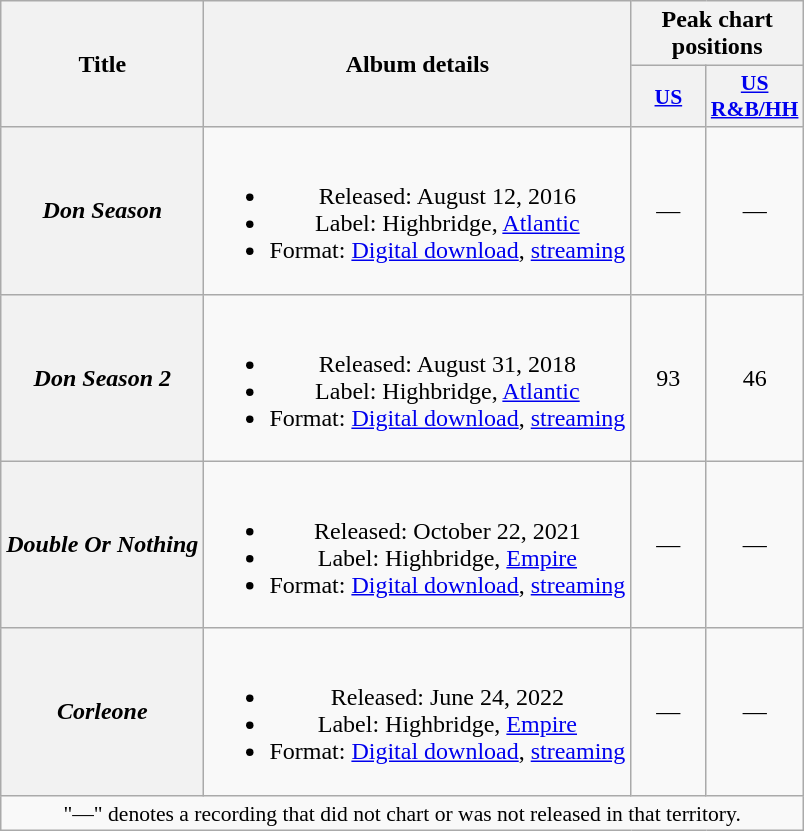<table class="wikitable plainrowheaders" style="text-align:center;">
<tr>
<th scope="col" rowspan="2">Title</th>
<th scope="col" rowspan="2">Album details</th>
<th scope="col" colspan="2">Peak chart positions</th>
</tr>
<tr>
<th scope="col" style="width:3em;font-size:90%;"><a href='#'>US</a><br></th>
<th scope="col" style="width:3em;font-size:90%;"><a href='#'>US R&B/HH</a><br></th>
</tr>
<tr>
<th scope="row"><em>Don Season</em></th>
<td><br><ul><li>Released: August 12, 2016</li><li>Label: Highbridge, <a href='#'>Atlantic</a></li><li>Format: <a href='#'>Digital download</a>, <a href='#'>streaming</a></li></ul></td>
<td>—</td>
<td>—</td>
</tr>
<tr>
<th scope="row"><em>Don Season 2</em></th>
<td><br><ul><li>Released: August 31, 2018</li><li>Label: Highbridge, <a href='#'>Atlantic</a></li><li>Format: <a href='#'>Digital download</a>, <a href='#'>streaming</a></li></ul></td>
<td>93</td>
<td>46</td>
</tr>
<tr>
<th scope="row"><em>Double Or Nothing</em></th>
<td><br><ul><li>Released: October 22, 2021</li><li>Label: Highbridge, <a href='#'>Empire</a></li><li>Format: <a href='#'>Digital download</a>, <a href='#'>streaming</a></li></ul></td>
<td>—</td>
<td>—</td>
</tr>
<tr>
<th scope="row"><em>Corleone</em></th>
<td><br><ul><li>Released: June 24, 2022</li><li>Label: Highbridge, <a href='#'>Empire</a></li><li>Format: <a href='#'>Digital download</a>, <a href='#'>streaming</a></li></ul></td>
<td>—</td>
<td>—</td>
</tr>
<tr>
<td colspan="4" style="font-size:90%">"—" denotes a recording that did not chart or was not released in that territory.</td>
</tr>
</table>
